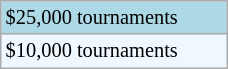<table class="wikitable"  style="font-size:85%; width:12%;">
<tr style="background:lightblue;">
<td>$25,000 tournaments</td>
</tr>
<tr style="background:#f0f8ff;">
<td>$10,000 tournaments</td>
</tr>
</table>
